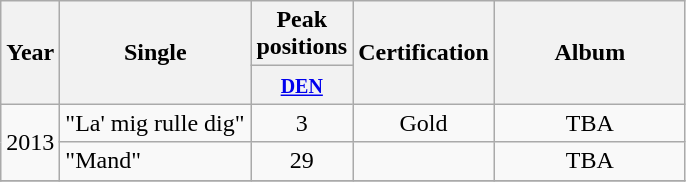<table class="wikitable">
<tr>
<th align="center" rowspan="2" width="10">Year</th>
<th align="center" rowspan="2" width="120">Single</th>
<th align="center" colspan="1" width="20">Peak positions</th>
<th align="center" rowspan="2" width="60">Certification</th>
<th align="center" rowspan="2" width="120">Album</th>
</tr>
<tr>
<th width="20"><small><a href='#'>DEN</a><br></small></th>
</tr>
<tr>
<td rowspan=2>2013</td>
<td>"La' mig rulle dig"</td>
<td style="text-align:center;">3</td>
<td style="text-align:center;">Gold</td>
<td style="text-align:center;">TBA</td>
</tr>
<tr>
<td>"Mand"</td>
<td style="text-align:center;">29</td>
<td style="text-align:center;"></td>
<td style="text-align:center;">TBA</td>
</tr>
<tr>
</tr>
</table>
